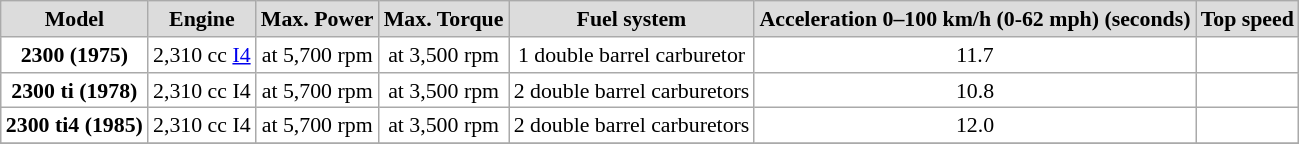<table class="wikitable" style="text-align:center; font-size:91%;">
<tr>
<th style="background:#DCDCDC" align="center" valign="middle">Model</th>
<th style="background:#DCDCDC" align="center" valign="middle">Engine</th>
<th style="background:#DCDCDC" align="center" valign="middle">Max. Power</th>
<th style="background:#DCDCDC" align="center" valign="middle">Max. Torque</th>
<th style="background:#DCDCDC" align="center" valign="middle">Fuel system</th>
<th style="background:#DCDCDC" align="center" valign="middle">Acceleration 0–100 km/h (0-62 mph) (seconds)</th>
<th style="background:#DCDCDC" align="center" valign="middle">Top speed</th>
</tr>
<tr style="background:#ffffff;">
<td><strong>2300 (1975)</strong></td>
<td>2,310 cc <a href='#'>I4</a></td>
<td> at 5,700 rpm</td>
<td> at 3,500 rpm</td>
<td>1 double barrel carburetor</td>
<td>11.7</td>
<td></td>
</tr>
<tr style="background:#ffffff;">
<td><strong>2300 ti (1978)</strong></td>
<td>2,310 cc I4</td>
<td> at 5,700 rpm</td>
<td> at 3,500 rpm</td>
<td>2 double barrel carburetors</td>
<td>10.8</td>
<td></td>
</tr>
<tr style="background:#ffffff;">
<td><strong>2300 ti4 (1985)</strong></td>
<td>2,310 cc I4</td>
<td> at 5,700 rpm</td>
<td> at 3,500 rpm</td>
<td>2 double barrel carburetors</td>
<td>12.0</td>
<td></td>
</tr>
<tr style="background:#ffffff;">
</tr>
</table>
